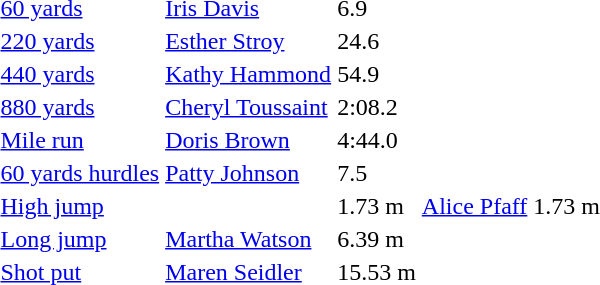<table>
<tr>
<td><a href='#'>60 yards</a></td>
<td><a href='#'>Iris Davis</a></td>
<td>6.9</td>
<td></td>
<td></td>
<td></td>
<td></td>
</tr>
<tr>
<td><a href='#'>220 yards</a></td>
<td><a href='#'>Esther Stroy</a></td>
<td>24.6</td>
<td></td>
<td></td>
<td></td>
<td></td>
</tr>
<tr>
<td><a href='#'>440 yards</a></td>
<td><a href='#'>Kathy Hammond</a></td>
<td>54.9</td>
<td></td>
<td></td>
<td></td>
<td></td>
</tr>
<tr>
<td><a href='#'>880 yards</a></td>
<td><a href='#'>Cheryl Toussaint</a></td>
<td>2:08.2</td>
<td></td>
<td></td>
<td></td>
<td></td>
</tr>
<tr>
<td><a href='#'>Mile run</a></td>
<td><a href='#'>Doris Brown</a></td>
<td>4:44.0</td>
<td></td>
<td></td>
<td></td>
<td></td>
</tr>
<tr>
<td><a href='#'>60 yards hurdles</a></td>
<td><a href='#'>Patty Johnson</a></td>
<td>7.5</td>
<td></td>
<td></td>
<td></td>
<td></td>
</tr>
<tr>
<td><a href='#'>High jump</a></td>
<td></td>
<td>1.73 m</td>
<td><a href='#'>Alice Pfaff</a></td>
<td>1.73 m</td>
<td></td>
<td></td>
</tr>
<tr>
<td><a href='#'>Long jump</a></td>
<td><a href='#'>Martha Watson</a></td>
<td>6.39 m</td>
<td></td>
<td></td>
<td></td>
<td></td>
</tr>
<tr>
<td><a href='#'>Shot put</a></td>
<td><a href='#'>Maren Seidler</a></td>
<td>15.53 m</td>
<td></td>
<td></td>
<td></td>
<td></td>
</tr>
</table>
